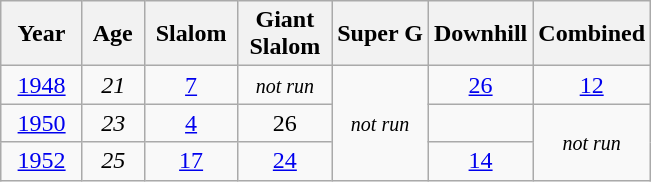<table class=wikitable style="text-align:center">
<tr>
<th>  Year  </th>
<th> Age </th>
<th> Slalom </th>
<th> Giant <br> Slalom </th>
<th>Super G</th>
<th>Downhill</th>
<th>Combined</th>
</tr>
<tr>
<td><a href='#'>1948</a></td>
<td><em>21</em></td>
<td><a href='#'>7</a></td>
<td><small><em>not run</em></small></td>
<td rowspan=3><small><em>not run</em></small></td>
<td><a href='#'>26</a></td>
<td><a href='#'>12</a></td>
</tr>
<tr>
<td><a href='#'>1950</a></td>
<td><em>23</em></td>
<td><a href='#'>4</a></td>
<td>26</td>
<td></td>
<td rowspan=2><small><em>not run</em></small></td>
</tr>
<tr>
<td><a href='#'>1952</a></td>
<td><em>25</em></td>
<td><a href='#'>17</a></td>
<td><a href='#'>24</a></td>
<td><a href='#'>14</a></td>
</tr>
</table>
